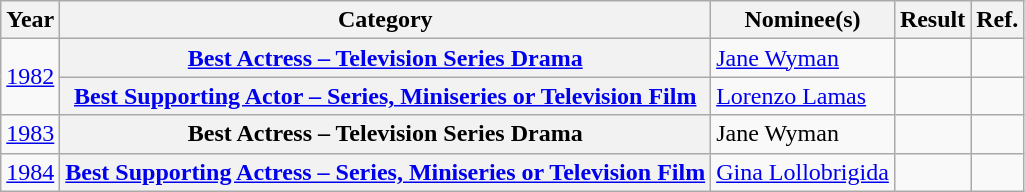<table class="wikitable plainrowheaders">
<tr>
<th scope="col">Year</th>
<th scope="col">Category</th>
<th scope="col">Nominee(s)</th>
<th scope="col">Result</th>
<th scope="col">Ref.</th>
</tr>
<tr>
<td rowspan="2"><a href='#'>1982</a></td>
<th scope="row"><a href='#'>Best Actress – Television Series Drama</a></th>
<td><a href='#'>Jane Wyman</a></td>
<td></td>
<td></td>
</tr>
<tr>
<th scope="row"><a href='#'>Best Supporting Actor – Series, Miniseries or Television Film</a></th>
<td><a href='#'>Lorenzo Lamas</a></td>
<td></td>
<td></td>
</tr>
<tr>
<td><a href='#'>1983</a></td>
<th scope="row">Best Actress – Television Series Drama</th>
<td>Jane Wyman</td>
<td></td>
<td></td>
</tr>
<tr>
<td><a href='#'>1984</a></td>
<th scope="row"><a href='#'>Best Supporting Actress – Series, Miniseries or Television Film</a></th>
<td><a href='#'>Gina Lollobrigida</a></td>
<td></td>
<td></td>
</tr>
</table>
